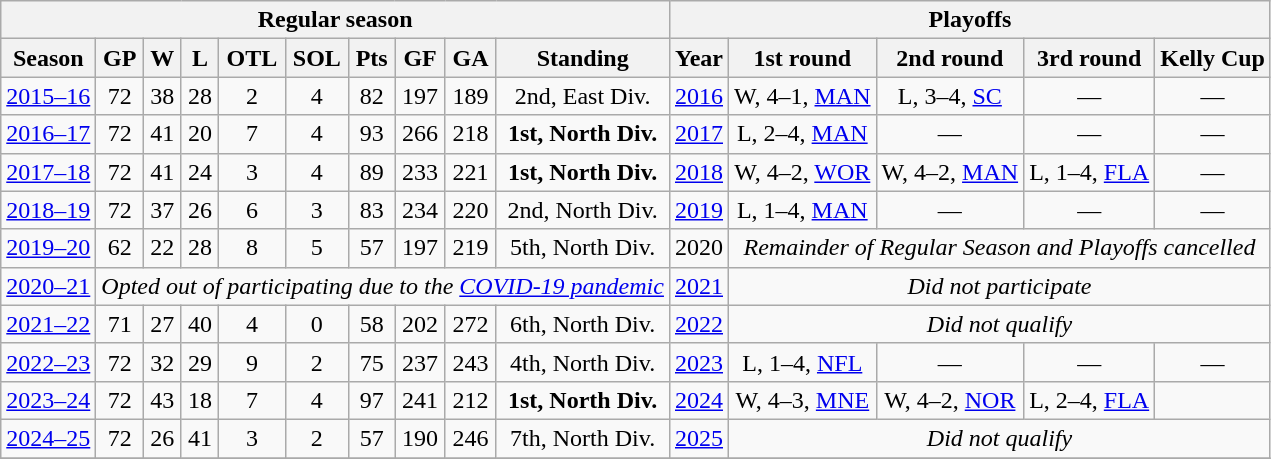<table class="wikitable" style="text-align:center">
<tr>
<th colspan=10>Regular season</th>
<th colspan=5>Playoffs</th>
</tr>
<tr>
<th>Season</th>
<th>GP</th>
<th>W</th>
<th>L</th>
<th>OTL</th>
<th>SOL</th>
<th>Pts</th>
<th>GF</th>
<th>GA</th>
<th>Standing</th>
<th>Year</th>
<th>1st round</th>
<th>2nd round</th>
<th>3rd round</th>
<th>Kelly Cup</th>
</tr>
<tr>
<td><a href='#'>2015–16</a></td>
<td>72</td>
<td>38</td>
<td>28</td>
<td>2</td>
<td>4</td>
<td>82</td>
<td>197</td>
<td>189</td>
<td>2nd, East Div.</td>
<td><a href='#'>2016</a></td>
<td>W, 4–1, <a href='#'>MAN</a></td>
<td>L, 3–4, <a href='#'>SC</a></td>
<td>—</td>
<td>—</td>
</tr>
<tr>
<td><a href='#'>2016–17</a></td>
<td>72</td>
<td>41</td>
<td>20</td>
<td>7</td>
<td>4</td>
<td>93</td>
<td>266</td>
<td>218</td>
<td><strong>1st, North Div.</strong></td>
<td><a href='#'>2017</a></td>
<td>L, 2–4, <a href='#'>MAN</a></td>
<td>—</td>
<td>—</td>
<td>—</td>
</tr>
<tr>
<td><a href='#'>2017–18</a></td>
<td>72</td>
<td>41</td>
<td>24</td>
<td>3</td>
<td>4</td>
<td>89</td>
<td>233</td>
<td>221</td>
<td><strong>1st, North Div.</strong></td>
<td><a href='#'>2018</a></td>
<td>W, 4–2, <a href='#'>WOR</a></td>
<td>W, 4–2, <a href='#'>MAN</a></td>
<td>L, 1–4, <a href='#'>FLA</a></td>
<td>—</td>
</tr>
<tr>
<td><a href='#'>2018–19</a></td>
<td>72</td>
<td>37</td>
<td>26</td>
<td>6</td>
<td>3</td>
<td>83</td>
<td>234</td>
<td>220</td>
<td>2nd, North Div.</td>
<td><a href='#'>2019</a></td>
<td>L, 1–4, <a href='#'>MAN</a></td>
<td>—</td>
<td>—</td>
<td>—</td>
</tr>
<tr>
<td><a href='#'>2019–20</a></td>
<td>62</td>
<td>22</td>
<td>28</td>
<td>8</td>
<td>5</td>
<td>57</td>
<td>197</td>
<td>219</td>
<td>5th, North Div.</td>
<td>2020</td>
<td colspan=4><em>Remainder of Regular Season and Playoffs cancelled</em></td>
</tr>
<tr>
<td><a href='#'>2020–21</a></td>
<td colspan=9><em>Opted out of participating due to the <a href='#'>COVID-19 pandemic</a></em></td>
<td><a href='#'>2021</a></td>
<td colspan=4><em>Did not participate</em></td>
</tr>
<tr>
<td><a href='#'>2021–22</a></td>
<td>71</td>
<td>27</td>
<td>40</td>
<td>4</td>
<td>0</td>
<td>58</td>
<td>202</td>
<td>272</td>
<td>6th, North Div.</td>
<td><a href='#'>2022</a></td>
<td colspan=4><em>Did not qualify</em></td>
</tr>
<tr>
<td><a href='#'>2022–23</a></td>
<td>72</td>
<td>32</td>
<td>29</td>
<td>9</td>
<td>2</td>
<td>75</td>
<td>237</td>
<td>243</td>
<td>4th, North Div.</td>
<td><a href='#'>2023</a></td>
<td>L, 1–4, <a href='#'>NFL</a></td>
<td>—</td>
<td>—</td>
<td>—</td>
</tr>
<tr>
<td><a href='#'>2023–24</a></td>
<td>72</td>
<td>43</td>
<td>18</td>
<td>7</td>
<td>4</td>
<td>97</td>
<td>241</td>
<td>212</td>
<td><strong>1st, North Div.</strong></td>
<td><a href='#'>2024</a></td>
<td>W, 4–3, <a href='#'>MNE</a></td>
<td>W, 4–2, <a href='#'>NOR</a></td>
<td>L, 2–4, <a href='#'>FLA</a></td>
</tr>
<tr>
<td><a href='#'>2024–25</a></td>
<td>72</td>
<td>26</td>
<td>41</td>
<td>3</td>
<td>2</td>
<td>57</td>
<td>190</td>
<td>246</td>
<td>7th, North Div.</td>
<td><a href='#'>2025</a></td>
<td colspan=4><em>Did not qualify</em></td>
</tr>
<tr>
</tr>
</table>
